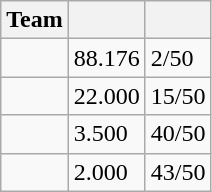<table class="wikitable">
<tr>
<th>Team</th>
<th></th>
<th></th>
</tr>
<tr>
<td></td>
<td>88.176</td>
<td>2/50</td>
</tr>
<tr>
<td></td>
<td>22.000</td>
<td>15/50</td>
</tr>
<tr>
<td></td>
<td>3.500</td>
<td>40/50</td>
</tr>
<tr>
<td></td>
<td>2.000</td>
<td>43/50</td>
</tr>
</table>
